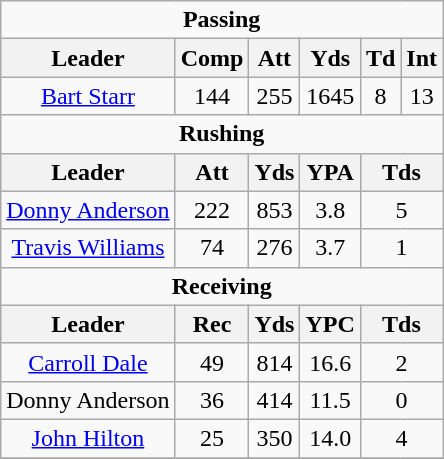<table class="wikitable" style="text-align: center">
<tr>
<td align="center" colSpan="6"><strong>Passing</strong></td>
</tr>
<tr>
<th>Leader</th>
<th>Comp</th>
<th>Att</th>
<th>Yds</th>
<th>Td</th>
<th>Int</th>
</tr>
<tr>
<td><a href='#'>Bart Starr</a></td>
<td>144</td>
<td>255</td>
<td>1645</td>
<td>8</td>
<td>13</td>
</tr>
<tr>
<td align="center" colSpan="6"><strong>Rushing</strong></td>
</tr>
<tr>
<th>Leader</th>
<th>Att</th>
<th>Yds</th>
<th>YPA</th>
<th colSpan="2">Tds</th>
</tr>
<tr>
<td><a href='#'>Donny Anderson</a></td>
<td>222</td>
<td>853</td>
<td>3.8</td>
<td colSpan="2">5</td>
</tr>
<tr>
<td><a href='#'>Travis Williams</a></td>
<td>74</td>
<td>276</td>
<td>3.7</td>
<td colSpan="2">1</td>
</tr>
<tr>
<td align="center" colSpan="6"><strong>Receiving</strong></td>
</tr>
<tr>
<th>Leader</th>
<th>Rec</th>
<th>Yds</th>
<th>YPC</th>
<th colSpan="2">Tds</th>
</tr>
<tr>
<td><a href='#'>Carroll Dale</a></td>
<td>49</td>
<td>814</td>
<td>16.6</td>
<td colSpan="2">2</td>
</tr>
<tr>
<td>Donny Anderson</td>
<td>36</td>
<td>414</td>
<td>11.5</td>
<td colSpan="2">0</td>
</tr>
<tr>
<td><a href='#'>John Hilton</a></td>
<td>25</td>
<td>350</td>
<td>14.0</td>
<td colSpan="2">4</td>
</tr>
<tr>
</tr>
</table>
